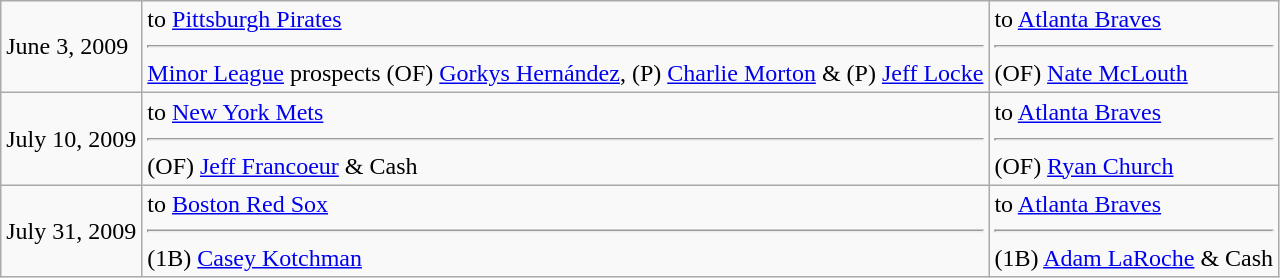<table class="wikitable">
<tr>
<td>June 3, 2009<br></td>
<td valign="top">to <a href='#'>Pittsburgh Pirates</a> <hr> <a href='#'>Minor League</a> prospects (OF) <a href='#'>Gorkys Hernández</a>, (P) <a href='#'>Charlie Morton</a> & (P) <a href='#'>Jeff Locke</a></td>
<td valign="top">to <a href='#'>Atlanta Braves</a> <hr> (OF) <a href='#'>Nate McLouth</a></td>
</tr>
<tr>
<td>July 10, 2009<br></td>
<td valign="top">to <a href='#'>New York Mets</a> <hr> (OF) <a href='#'>Jeff Francoeur</a> & Cash</td>
<td valign="top">to <a href='#'>Atlanta Braves</a> <hr> (OF) <a href='#'>Ryan Church</a></td>
</tr>
<tr>
<td>July 31, 2009<br></td>
<td valign="top">to <a href='#'>Boston Red Sox</a> <hr> (1B) <a href='#'>Casey Kotchman</a></td>
<td valign="top">to <a href='#'>Atlanta Braves</a> <hr> (1B) <a href='#'>Adam LaRoche</a> & Cash </td>
</tr>
</table>
